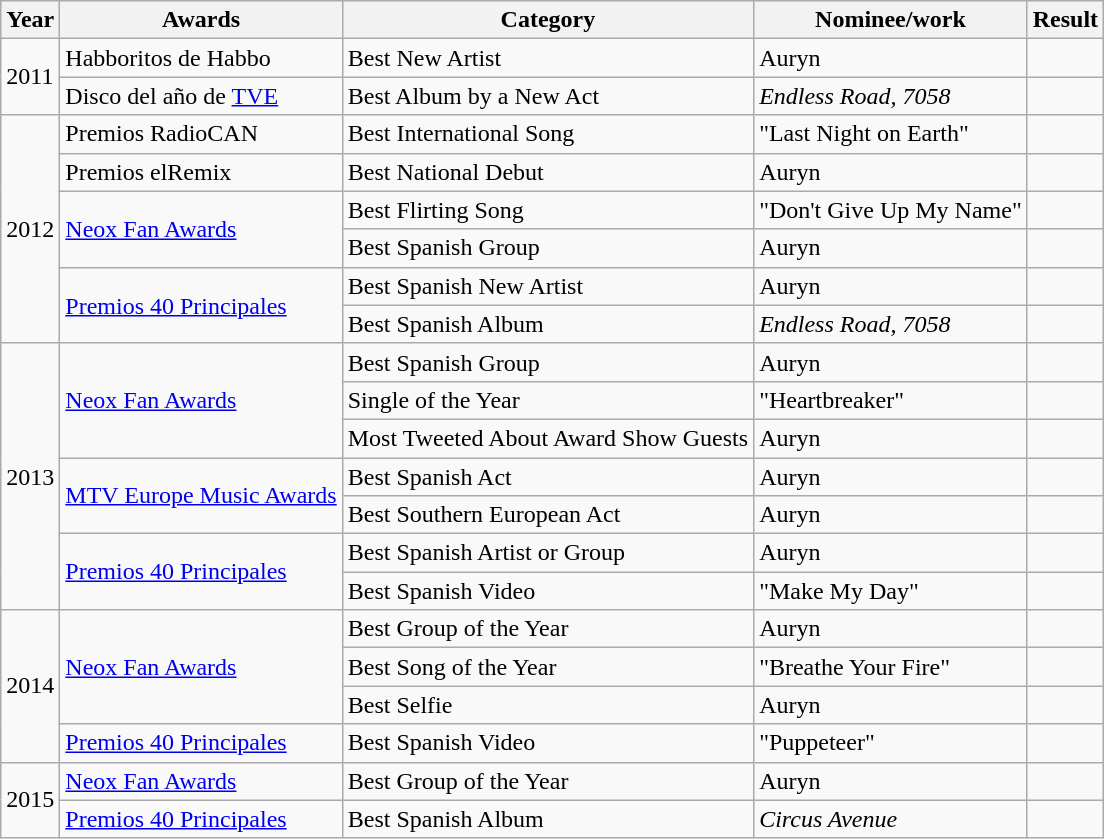<table class="wikitable">
<tr>
<th>Year</th>
<th>Awards</th>
<th>Category</th>
<th>Nominee/work</th>
<th>Result</th>
</tr>
<tr>
<td rowspan="2">2011</td>
<td>Habboritos de Habbo</td>
<td>Best New Artist</td>
<td>Auryn</td>
<td></td>
</tr>
<tr>
<td>Disco del año de <a href='#'>TVE</a></td>
<td>Best Album by a New Act</td>
<td><em>Endless Road, 7058</em></td>
<td></td>
</tr>
<tr>
<td rowspan="6">2012</td>
<td>Premios RadioCAN</td>
<td>Best International Song</td>
<td>"Last Night on Earth"</td>
<td></td>
</tr>
<tr>
<td>Premios elRemix</td>
<td>Best National Debut</td>
<td>Auryn</td>
<td></td>
</tr>
<tr>
<td rowspan="2"><a href='#'>Neox Fan Awards</a></td>
<td>Best Flirting Song</td>
<td>"Don't Give Up My Name"</td>
<td></td>
</tr>
<tr>
<td>Best Spanish Group</td>
<td>Auryn</td>
<td></td>
</tr>
<tr>
<td rowspan="2"><a href='#'>Premios 40 Principales</a></td>
<td>Best Spanish New Artist</td>
<td>Auryn</td>
<td></td>
</tr>
<tr>
<td>Best Spanish Album</td>
<td><em>Endless Road, 7058</em></td>
<td></td>
</tr>
<tr>
<td rowspan="7">2013</td>
<td rowspan="3"><a href='#'>Neox Fan Awards</a></td>
<td>Best Spanish Group</td>
<td>Auryn</td>
<td></td>
</tr>
<tr>
<td>Single of the Year</td>
<td>"Heartbreaker"</td>
<td></td>
</tr>
<tr>
<td>Most Tweeted About Award Show Guests</td>
<td>Auryn</td>
<td></td>
</tr>
<tr>
<td rowspan="2"><a href='#'>MTV Europe Music Awards</a></td>
<td>Best Spanish Act</td>
<td>Auryn</td>
<td></td>
</tr>
<tr>
<td>Best Southern European Act</td>
<td>Auryn</td>
<td></td>
</tr>
<tr>
<td rowspan="2"><a href='#'>Premios 40 Principales</a></td>
<td>Best Spanish Artist or Group</td>
<td>Auryn</td>
<td></td>
</tr>
<tr>
<td>Best Spanish Video</td>
<td>"Make My Day"</td>
<td></td>
</tr>
<tr>
<td rowspan="4">2014</td>
<td rowspan="3"><a href='#'>Neox Fan Awards</a></td>
<td>Best Group of the Year</td>
<td>Auryn</td>
<td></td>
</tr>
<tr>
<td>Best Song of the Year</td>
<td>"Breathe Your Fire"</td>
<td></td>
</tr>
<tr>
<td>Best Selfie</td>
<td>Auryn</td>
<td></td>
</tr>
<tr>
<td><a href='#'>Premios 40 Principales</a></td>
<td>Best Spanish Video</td>
<td>"Puppeteer"</td>
<td></td>
</tr>
<tr>
<td rowspan="2">2015</td>
<td><a href='#'>Neox Fan Awards</a></td>
<td>Best Group of the Year</td>
<td>Auryn</td>
<td></td>
</tr>
<tr>
<td><a href='#'>Premios 40 Principales</a></td>
<td>Best Spanish Album</td>
<td><em>Circus Avenue</em></td>
<td></td>
</tr>
</table>
